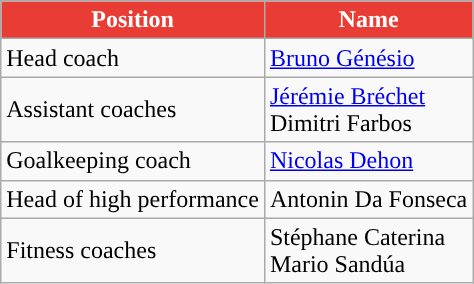<table class="wikitable">
<tr>
<th style="background:#E83C34; color:#FFFFFF; ">Position</th>
<th style="background:#E83C34; color:#FFFFFF; ">Name</th>
</tr>
<tr>
<td>Head coach</td>
<td> <a href='#'>Bruno Génésio</a></td>
</tr>
<tr>
<td>Assistant coaches</td>
<td> <a href='#'>Jérémie Bréchet</a><br> Dimitri Farbos</td>
</tr>
<tr>
<td>Goalkeeping coach</td>
<td> <a href='#'>Nicolas Dehon</a></td>
</tr>
<tr>
<td>Head of high performance</td>
<td> Antonin Da Fonseca</td>
</tr>
<tr>
<td>Fitness coaches</td>
<td> Stéphane Caterina<br> Mario Sandúa<br></td>
</tr>
</table>
